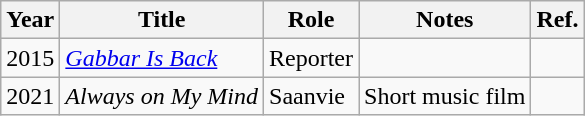<table class="wikitable sortable">
<tr>
<th>Year</th>
<th>Title</th>
<th>Role</th>
<th>Notes</th>
<th>Ref.</th>
</tr>
<tr>
<td>2015</td>
<td><em><a href='#'>Gabbar Is Back</a></em></td>
<td>Reporter</td>
<td></td>
<td></td>
</tr>
<tr>
<td>2021</td>
<td><em>Always on My Mind</em></td>
<td>Saanvie</td>
<td>Short music film</td>
<td></td>
</tr>
</table>
